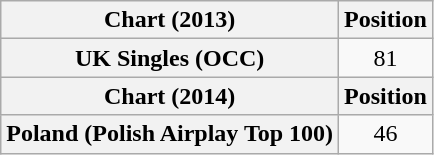<table class="wikitable plainrowheaders" style="text-align:center">
<tr>
<th>Chart (2013)</th>
<th>Position</th>
</tr>
<tr>
<th scope="row">UK Singles (OCC)</th>
<td>81</td>
</tr>
<tr>
<th>Chart (2014)</th>
<th>Position</th>
</tr>
<tr>
<th scope="row">Poland (Polish Airplay Top 100)</th>
<td>46</td>
</tr>
</table>
